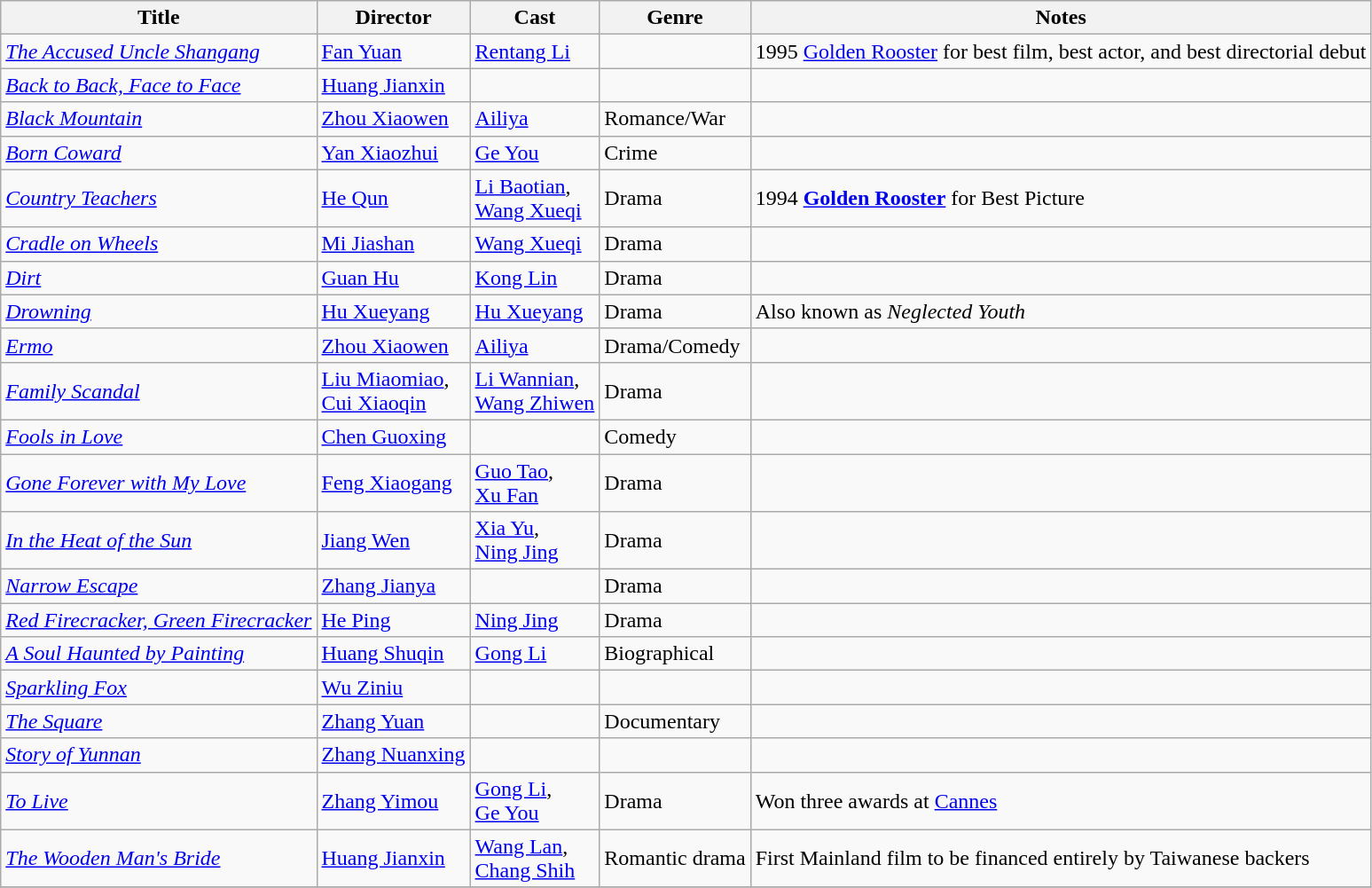<table class="wikitable sortable">
<tr>
<th>Title</th>
<th>Director</th>
<th>Cast</th>
<th>Genre</th>
<th>Notes</th>
</tr>
<tr>
<td><em><a href='#'>The Accused Uncle Shangang</a></em></td>
<td><a href='#'>Fan Yuan</a></td>
<td><a href='#'>Rentang Li</a></td>
<td></td>
<td>1995 <a href='#'>Golden Rooster</a> for best film, best actor, and best directorial debut</td>
</tr>
<tr>
<td><em><a href='#'>Back to Back, Face to Face</a></em></td>
<td><a href='#'>Huang Jianxin</a></td>
<td></td>
<td></td>
<td></td>
</tr>
<tr>
<td><em><a href='#'>Black Mountain</a></em></td>
<td><a href='#'>Zhou Xiaowen</a></td>
<td><a href='#'>Ailiya</a></td>
<td>Romance/War</td>
<td></td>
</tr>
<tr>
<td><em><a href='#'>Born Coward</a></em></td>
<td><a href='#'>Yan Xiaozhui</a></td>
<td><a href='#'>Ge You</a></td>
<td>Crime</td>
<td></td>
</tr>
<tr>
<td><em><a href='#'>Country Teachers</a></em></td>
<td><a href='#'>He Qun</a></td>
<td><a href='#'>Li Baotian</a>,<br><a href='#'>Wang Xueqi</a></td>
<td>Drama</td>
<td>1994 <strong><a href='#'>Golden Rooster</a></strong> for Best Picture</td>
</tr>
<tr>
<td><em><a href='#'>Cradle on Wheels</a></em></td>
<td><a href='#'>Mi Jiashan</a></td>
<td><a href='#'>Wang Xueqi</a></td>
<td>Drama</td>
<td></td>
</tr>
<tr>
<td><em><a href='#'>Dirt</a></em></td>
<td><a href='#'>Guan Hu</a></td>
<td><a href='#'>Kong Lin</a></td>
<td>Drama</td>
<td></td>
</tr>
<tr>
<td><em><a href='#'>Drowning</a></em></td>
<td><a href='#'>Hu Xueyang</a></td>
<td><a href='#'>Hu Xueyang</a></td>
<td>Drama</td>
<td>Also known as <em>Neglected Youth</em></td>
</tr>
<tr>
<td><em><a href='#'>Ermo</a></em></td>
<td><a href='#'>Zhou Xiaowen</a></td>
<td><a href='#'>Ailiya</a></td>
<td>Drama/Comedy</td>
<td></td>
</tr>
<tr>
<td><em><a href='#'>Family Scandal</a></em></td>
<td><a href='#'>Liu Miaomiao</a>,<br><a href='#'>Cui Xiaoqin</a></td>
<td><a href='#'>Li Wannian</a>,<br><a href='#'>Wang Zhiwen</a></td>
<td>Drama</td>
<td></td>
</tr>
<tr>
<td><em><a href='#'>Fools in Love</a></em></td>
<td><a href='#'>Chen Guoxing</a></td>
<td></td>
<td>Comedy</td>
<td></td>
</tr>
<tr>
<td><em><a href='#'>Gone Forever with My Love</a></em></td>
<td><a href='#'>Feng Xiaogang</a></td>
<td><a href='#'>Guo Tao</a>,<br><a href='#'>Xu Fan</a></td>
<td>Drama</td>
<td></td>
</tr>
<tr>
<td><em><a href='#'>In the Heat of the Sun</a></em></td>
<td><a href='#'>Jiang Wen</a></td>
<td><a href='#'>Xia Yu</a>,<br><a href='#'>Ning Jing</a></td>
<td>Drama</td>
<td></td>
</tr>
<tr>
<td><em><a href='#'>Narrow Escape</a></em></td>
<td><a href='#'>Zhang Jianya</a></td>
<td></td>
<td>Drama</td>
<td></td>
</tr>
<tr>
<td><em><a href='#'>Red Firecracker, Green Firecracker</a></em></td>
<td><a href='#'>He Ping</a></td>
<td><a href='#'>Ning Jing</a></td>
<td>Drama</td>
<td></td>
</tr>
<tr>
<td><em><a href='#'>A Soul Haunted by Painting</a></em></td>
<td><a href='#'>Huang Shuqin</a></td>
<td><a href='#'>Gong Li</a></td>
<td>Biographical</td>
<td></td>
</tr>
<tr>
<td><em><a href='#'>Sparkling Fox</a></em></td>
<td><a href='#'>Wu Ziniu</a></td>
<td></td>
<td></td>
<td></td>
</tr>
<tr>
<td><em><a href='#'>The Square</a></em></td>
<td><a href='#'>Zhang Yuan</a></td>
<td></td>
<td>Documentary</td>
<td></td>
</tr>
<tr>
<td><em><a href='#'>Story of Yunnan</a></em></td>
<td><a href='#'>Zhang Nuanxing</a></td>
<td></td>
<td></td>
<td></td>
</tr>
<tr>
<td><em><a href='#'>To Live</a></em></td>
<td><a href='#'>Zhang Yimou</a></td>
<td><a href='#'>Gong Li</a>,<br><a href='#'>Ge You</a></td>
<td>Drama</td>
<td>Won three awards at <a href='#'>Cannes</a></td>
</tr>
<tr>
<td><em><a href='#'>The Wooden Man's Bride</a></em></td>
<td><a href='#'>Huang Jianxin</a></td>
<td><a href='#'>Wang Lan</a>,<br><a href='#'>Chang Shih</a></td>
<td>Romantic drama</td>
<td>First Mainland film to be financed entirely by Taiwanese backers</td>
</tr>
<tr>
</tr>
</table>
